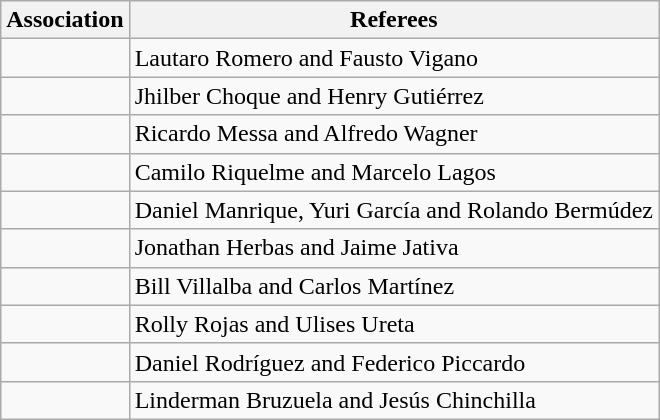<table class="wikitable">
<tr>
<th>Association</th>
<th>Referees</th>
</tr>
<tr>
<td></td>
<td>Lautaro Romero and Fausto Vigano</td>
</tr>
<tr>
<td></td>
<td>Jhilber Choque and Henry Gutiérrez</td>
</tr>
<tr>
<td></td>
<td>Ricardo Messa and Alfredo Wagner</td>
</tr>
<tr>
<td></td>
<td>Camilo Riquelme and Marcelo Lagos</td>
</tr>
<tr>
<td></td>
<td>Daniel Manrique, Yuri García and Rolando Bermúdez</td>
</tr>
<tr>
<td></td>
<td>Jonathan Herbas and Jaime Jativa</td>
</tr>
<tr>
<td></td>
<td>Bill Villalba and Carlos Martínez</td>
</tr>
<tr>
<td></td>
<td>Rolly Rojas and Ulises Ureta</td>
</tr>
<tr>
<td></td>
<td>Daniel Rodríguez and Federico Piccardo</td>
</tr>
<tr>
<td></td>
<td>Linderman Bruzuela and Jesús Chinchilla</td>
</tr>
</table>
